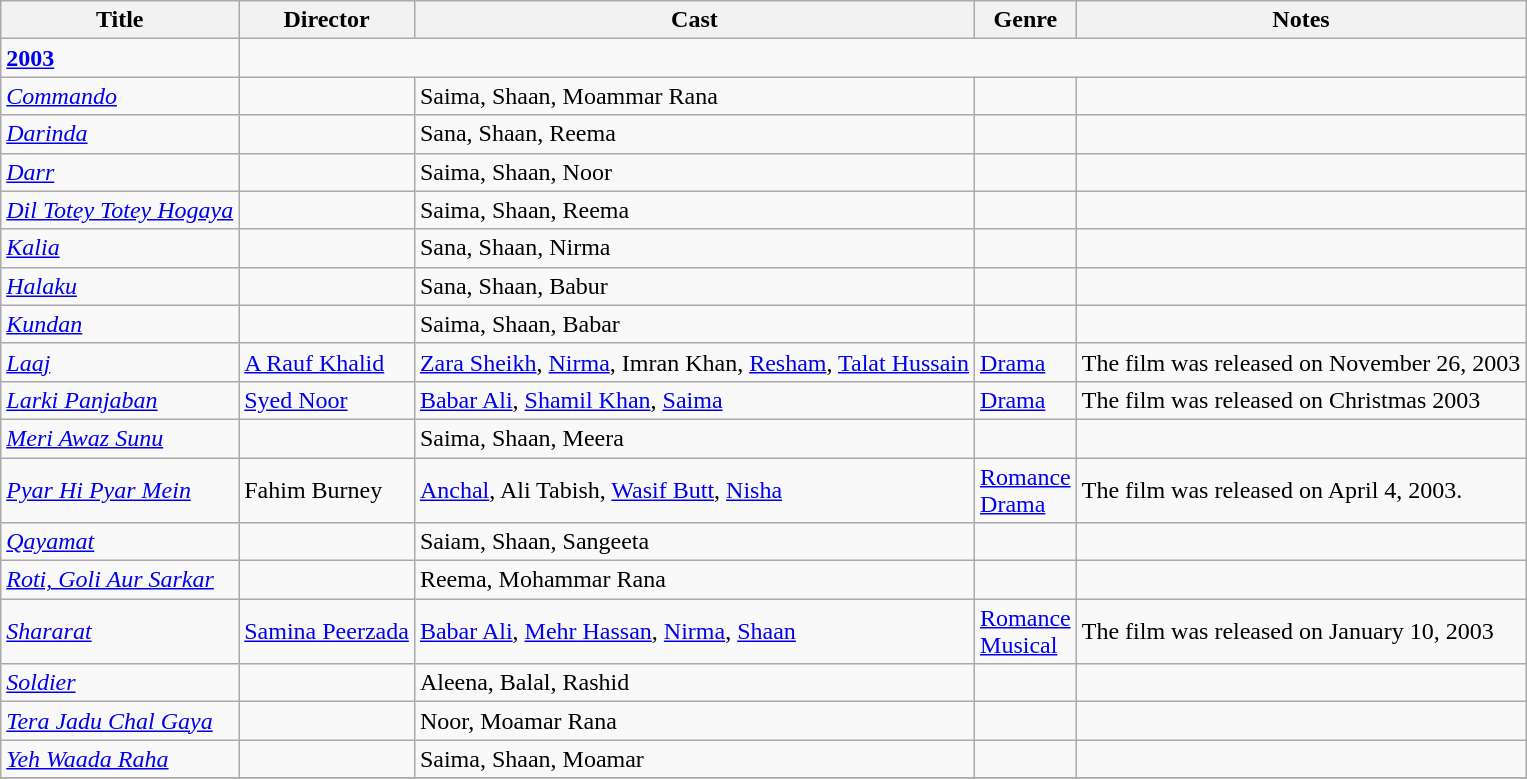<table class="wikitable">
<tr>
<th>Title</th>
<th>Director</th>
<th>Cast</th>
<th>Genre</th>
<th>Notes</th>
</tr>
<tr>
<td><strong><a href='#'>2003</a></strong></td>
</tr>
<tr>
<td><em><a href='#'>Commando</a></em></td>
<td></td>
<td>Saima, Shaan, Moammar Rana</td>
<td></td>
<td></td>
</tr>
<tr>
<td><em><a href='#'>Darinda</a></em></td>
<td></td>
<td>Sana, Shaan, Reema</td>
<td></td>
<td></td>
</tr>
<tr>
<td><em><a href='#'>Darr</a></em></td>
<td></td>
<td>Saima, Shaan, Noor</td>
<td></td>
<td></td>
</tr>
<tr>
<td><em><a href='#'>Dil Totey Totey Hogaya</a></em></td>
<td></td>
<td>Saima, Shaan, Reema</td>
<td></td>
<td></td>
</tr>
<tr>
<td><em><a href='#'>Kalia</a></em></td>
<td></td>
<td>Sana, Shaan, Nirma</td>
<td></td>
<td></td>
</tr>
<tr>
<td><em><a href='#'>Halaku</a></em></td>
<td></td>
<td>Sana, Shaan, Babur</td>
<td></td>
<td></td>
</tr>
<tr>
<td><em><a href='#'>Kundan</a></em></td>
<td></td>
<td>Saima, Shaan, Babar</td>
<td></td>
<td></td>
</tr>
<tr>
<td><em><a href='#'>Laaj</a></em></td>
<td><a href='#'>A Rauf Khalid</a></td>
<td><a href='#'>Zara Sheikh</a>, <a href='#'>Nirma</a>, Imran Khan, <a href='#'>Resham</a>, <a href='#'>Talat Hussain</a></td>
<td><a href='#'>Drama</a></td>
<td>The film was released on November 26, 2003</td>
</tr>
<tr>
<td><em><a href='#'>Larki Panjaban</a></em></td>
<td><a href='#'>Syed Noor</a></td>
<td><a href='#'>Babar Ali</a>, <a href='#'>Shamil Khan</a>, <a href='#'>Saima</a></td>
<td><a href='#'>Drama</a></td>
<td>The film was released on Christmas 2003</td>
</tr>
<tr>
<td><em><a href='#'>Meri Awaz Sunu</a></em></td>
<td></td>
<td>Saima, Shaan, Meera</td>
<td></td>
<td></td>
</tr>
<tr>
<td><em><a href='#'>Pyar Hi Pyar Mein</a></em></td>
<td>Fahim Burney</td>
<td><a href='#'>Anchal</a>, Ali Tabish, <a href='#'>Wasif Butt</a>, <a href='#'>Nisha</a></td>
<td><a href='#'>Romance</a><br><a href='#'>Drama</a></td>
<td>The film was released on April 4, 2003.</td>
</tr>
<tr>
<td><em><a href='#'>Qayamat</a></em></td>
<td></td>
<td>Saiam, Shaan, Sangeeta</td>
<td></td>
<td></td>
</tr>
<tr>
<td><em><a href='#'>Roti, Goli Aur Sarkar</a></em></td>
<td></td>
<td>Reema, Mohammar Rana</td>
<td></td>
<td></td>
</tr>
<tr>
<td><em><a href='#'>Shararat</a></em></td>
<td><a href='#'>Samina Peerzada</a></td>
<td><a href='#'>Babar Ali</a>, <a href='#'>Mehr Hassan</a>, <a href='#'>Nirma</a>, <a href='#'>Shaan</a></td>
<td><a href='#'>Romance</a><br><a href='#'>Musical</a></td>
<td>The film was released on January 10, 2003</td>
</tr>
<tr>
<td><em><a href='#'>Soldier</a></em></td>
<td></td>
<td>Aleena, Balal, Rashid</td>
<td></td>
<td></td>
</tr>
<tr>
<td><em><a href='#'>Tera Jadu Chal Gaya</a></em></td>
<td></td>
<td>Noor, Moamar Rana</td>
<td></td>
<td></td>
</tr>
<tr>
<td><em><a href='#'>Yeh Waada Raha</a></em></td>
<td></td>
<td>Saima, Shaan, Moamar</td>
<td></td>
<td></td>
</tr>
<tr>
</tr>
</table>
